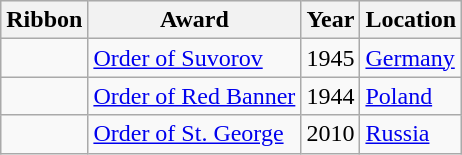<table class="wikitable">
<tr style="background:#efefef;">
<th>Ribbon</th>
<th>Award</th>
<th>Year</th>
<th>Location</th>
</tr>
<tr>
<td></td>
<td><a href='#'>Order of Suvorov</a></td>
<td>1945</td>
<td><a href='#'>Germany</a></td>
</tr>
<tr>
<td></td>
<td><a href='#'>Order of Red Banner</a></td>
<td>1944</td>
<td><a href='#'>Poland</a></td>
</tr>
<tr>
<td></td>
<td><a href='#'>Order of St. George</a></td>
<td>2010</td>
<td><a href='#'>Russia</a></td>
</tr>
</table>
